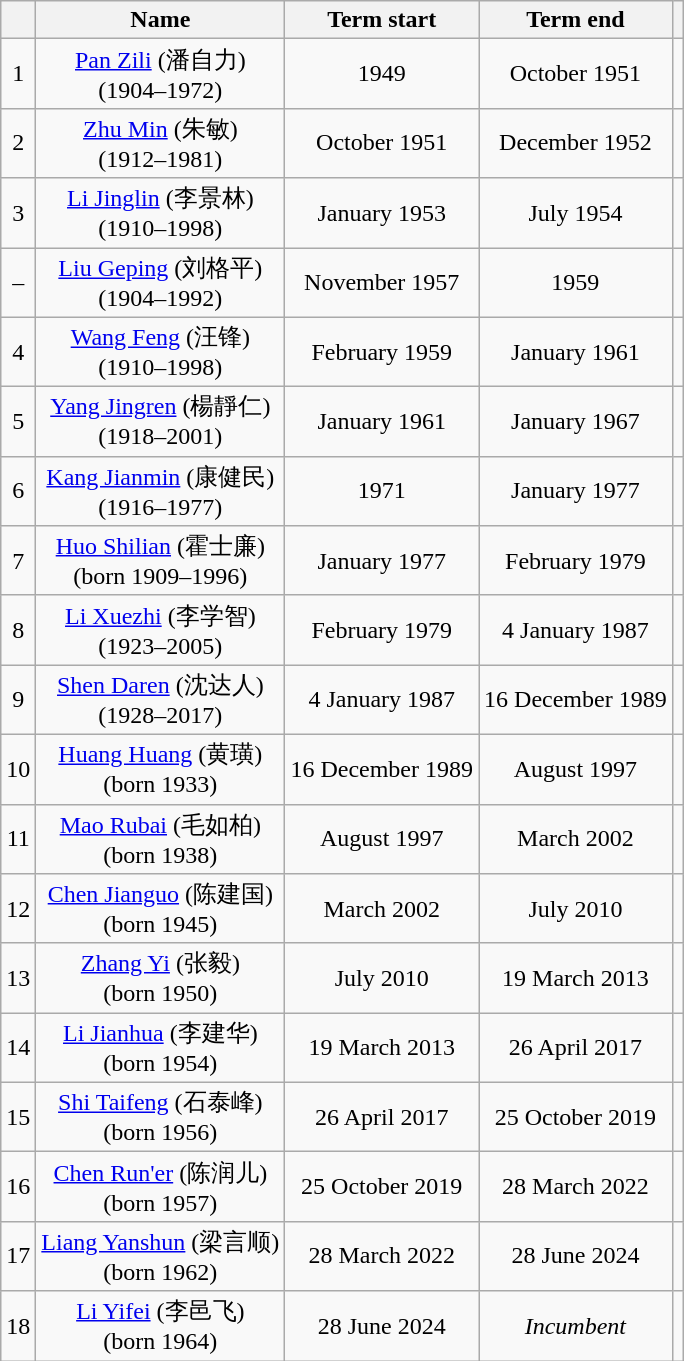<table class="wikitable" style="text-align:center">
<tr>
<th></th>
<th>Name</th>
<th>Term start</th>
<th>Term end</th>
<th></th>
</tr>
<tr>
<td>1</td>
<td><a href='#'>Pan Zili</a> (潘自力)<br>(1904–1972)</td>
<td>1949</td>
<td>October 1951</td>
<td></td>
</tr>
<tr>
<td>2</td>
<td><a href='#'>Zhu Min</a> (朱敏)<br>(1912–1981)</td>
<td>October 1951</td>
<td>December 1952</td>
<td></td>
</tr>
<tr>
<td>3</td>
<td><a href='#'>Li Jinglin</a> (李景林)<br>(1910–1998)</td>
<td>January 1953</td>
<td>July 1954</td>
<td></td>
</tr>
<tr>
<td>–</td>
<td><a href='#'>Liu Geping</a> (刘格平)<br>(1904–1992)</td>
<td>November 1957</td>
<td>1959</td>
<td></td>
</tr>
<tr>
<td>4</td>
<td><a href='#'>Wang Feng</a> (汪锋)<br>(1910–1998)</td>
<td>February 1959</td>
<td>January 1961</td>
<td></td>
</tr>
<tr>
<td>5</td>
<td><a href='#'>Yang Jingren</a> (楊靜仁)<br>(1918–2001)</td>
<td>January 1961</td>
<td>January 1967</td>
<td></td>
</tr>
<tr>
<td>6</td>
<td><a href='#'>Kang Jianmin</a> (康健民)<br>(1916–1977)</td>
<td>1971</td>
<td>January 1977</td>
<td></td>
</tr>
<tr>
<td>7</td>
<td><a href='#'>Huo Shilian</a> (霍士廉)<br>(born 1909–1996)</td>
<td>January 1977</td>
<td>February 1979</td>
<td></td>
</tr>
<tr>
<td>8</td>
<td><a href='#'>Li Xuezhi</a> (李学智)<br>(1923–2005)</td>
<td>February 1979</td>
<td>4 January 1987</td>
<td></td>
</tr>
<tr>
<td>9</td>
<td><a href='#'>Shen Daren</a> (沈达人)<br>(1928–2017)</td>
<td>4 January 1987</td>
<td>16 December 1989</td>
<td></td>
</tr>
<tr>
<td>10</td>
<td><a href='#'>Huang Huang</a> (黄璜)<br>(born 1933)</td>
<td>16 December 1989</td>
<td>August 1997</td>
<td></td>
</tr>
<tr>
<td>11</td>
<td><a href='#'>Mao Rubai</a> (毛如柏)<br>(born 1938)</td>
<td>August 1997</td>
<td>March 2002</td>
<td></td>
</tr>
<tr>
<td>12</td>
<td><a href='#'>Chen Jianguo</a> (陈建国)<br>(born 1945)</td>
<td>March 2002</td>
<td>July 2010</td>
<td></td>
</tr>
<tr>
<td>13</td>
<td><a href='#'>Zhang Yi</a> (张毅)<br>(born 1950)</td>
<td>July 2010</td>
<td>19 March 2013</td>
<td></td>
</tr>
<tr>
<td>14</td>
<td><a href='#'>Li Jianhua</a> (李建华)<br>(born 1954)</td>
<td>19 March 2013</td>
<td>26 April 2017</td>
<td></td>
</tr>
<tr>
<td>15</td>
<td><a href='#'>Shi Taifeng</a> (石泰峰)<br>(born 1956)</td>
<td>26 April 2017</td>
<td>25 October 2019</td>
<td></td>
</tr>
<tr>
<td>16</td>
<td><a href='#'>Chen Run'er</a> (陈润儿)<br>(born 1957)</td>
<td>25 October 2019</td>
<td>28 March 2022</td>
<td></td>
</tr>
<tr>
<td>17</td>
<td><a href='#'>Liang Yanshun</a> (梁言顺)<br>(born 1962)</td>
<td>28 March 2022</td>
<td>28 June 2024</td>
<td></td>
</tr>
<tr>
<td>18</td>
<td><a href='#'>Li Yifei</a> (李邑飞)<br>(born 1964)</td>
<td>28 June 2024</td>
<td><em>Incumbent</em></td>
<td></td>
</tr>
</table>
